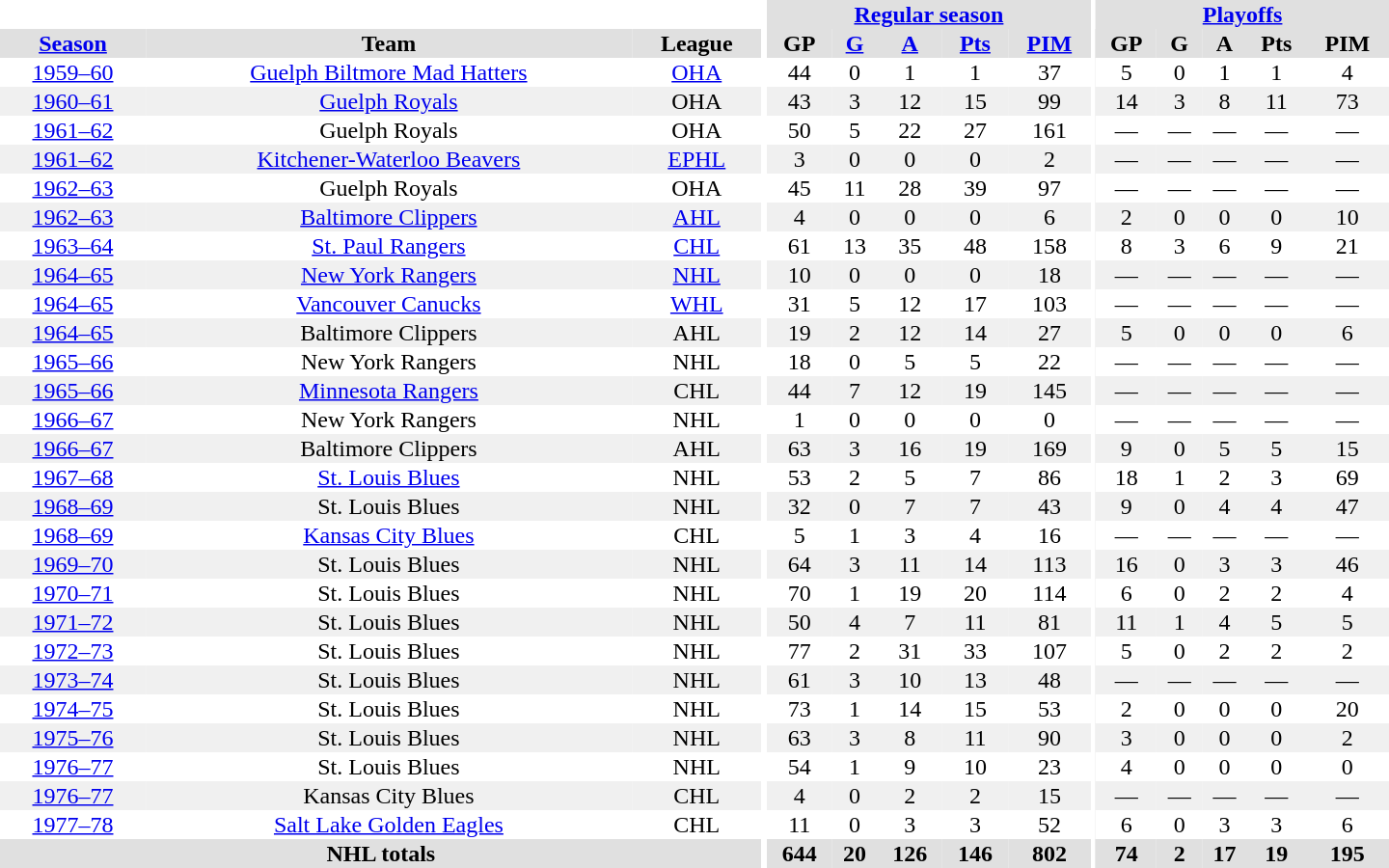<table border="0" cellpadding="1" cellspacing="0" style="text-align:center; width:60em">
<tr bgcolor="#e0e0e0">
<th colspan="3" bgcolor="#ffffff"></th>
<th rowspan="100" bgcolor="#ffffff"></th>
<th colspan="5"><a href='#'>Regular season</a></th>
<th rowspan="100" bgcolor="#ffffff"></th>
<th colspan="5"><a href='#'>Playoffs</a></th>
</tr>
<tr bgcolor="#e0e0e0">
<th><a href='#'>Season</a></th>
<th>Team</th>
<th>League</th>
<th>GP</th>
<th><a href='#'>G</a></th>
<th><a href='#'>A</a></th>
<th><a href='#'>Pts</a></th>
<th><a href='#'>PIM</a></th>
<th>GP</th>
<th>G</th>
<th>A</th>
<th>Pts</th>
<th>PIM</th>
</tr>
<tr>
<td><a href='#'>1959–60</a></td>
<td><a href='#'>Guelph Biltmore Mad Hatters</a></td>
<td><a href='#'>OHA</a></td>
<td>44</td>
<td>0</td>
<td>1</td>
<td>1</td>
<td>37</td>
<td>5</td>
<td>0</td>
<td>1</td>
<td>1</td>
<td>4</td>
</tr>
<tr bgcolor="#f0f0f0">
<td><a href='#'>1960–61</a></td>
<td><a href='#'>Guelph Royals</a></td>
<td>OHA</td>
<td>43</td>
<td>3</td>
<td>12</td>
<td>15</td>
<td>99</td>
<td>14</td>
<td>3</td>
<td>8</td>
<td>11</td>
<td>73</td>
</tr>
<tr>
<td><a href='#'>1961–62</a></td>
<td>Guelph Royals</td>
<td>OHA</td>
<td>50</td>
<td>5</td>
<td>22</td>
<td>27</td>
<td>161</td>
<td>—</td>
<td>—</td>
<td>—</td>
<td>—</td>
<td>—</td>
</tr>
<tr bgcolor="#f0f0f0">
<td><a href='#'>1961–62</a></td>
<td><a href='#'>Kitchener-Waterloo Beavers</a></td>
<td><a href='#'>EPHL</a></td>
<td>3</td>
<td>0</td>
<td>0</td>
<td>0</td>
<td>2</td>
<td>—</td>
<td>—</td>
<td>—</td>
<td>—</td>
<td>—</td>
</tr>
<tr>
<td><a href='#'>1962–63</a></td>
<td>Guelph Royals</td>
<td>OHA</td>
<td>45</td>
<td>11</td>
<td>28</td>
<td>39</td>
<td>97</td>
<td>—</td>
<td>—</td>
<td>—</td>
<td>—</td>
<td>—</td>
</tr>
<tr bgcolor="#f0f0f0">
<td><a href='#'>1962–63</a></td>
<td><a href='#'>Baltimore Clippers</a></td>
<td><a href='#'>AHL</a></td>
<td>4</td>
<td>0</td>
<td>0</td>
<td>0</td>
<td>6</td>
<td>2</td>
<td>0</td>
<td>0</td>
<td>0</td>
<td>10</td>
</tr>
<tr>
<td><a href='#'>1963–64</a></td>
<td><a href='#'>St. Paul Rangers</a></td>
<td><a href='#'>CHL</a></td>
<td>61</td>
<td>13</td>
<td>35</td>
<td>48</td>
<td>158</td>
<td>8</td>
<td>3</td>
<td>6</td>
<td>9</td>
<td>21</td>
</tr>
<tr bgcolor="#f0f0f0">
<td><a href='#'>1964–65</a></td>
<td><a href='#'>New York Rangers</a></td>
<td><a href='#'>NHL</a></td>
<td>10</td>
<td>0</td>
<td>0</td>
<td>0</td>
<td>18</td>
<td>—</td>
<td>—</td>
<td>—</td>
<td>—</td>
<td>—</td>
</tr>
<tr>
<td><a href='#'>1964–65</a></td>
<td><a href='#'>Vancouver Canucks</a></td>
<td><a href='#'>WHL</a></td>
<td>31</td>
<td>5</td>
<td>12</td>
<td>17</td>
<td>103</td>
<td>—</td>
<td>—</td>
<td>—</td>
<td>—</td>
<td>—</td>
</tr>
<tr bgcolor="#f0f0f0">
<td><a href='#'>1964–65</a></td>
<td>Baltimore Clippers</td>
<td>AHL</td>
<td>19</td>
<td>2</td>
<td>12</td>
<td>14</td>
<td>27</td>
<td>5</td>
<td>0</td>
<td>0</td>
<td>0</td>
<td>6</td>
</tr>
<tr>
<td><a href='#'>1965–66</a></td>
<td>New York Rangers</td>
<td>NHL</td>
<td>18</td>
<td>0</td>
<td>5</td>
<td>5</td>
<td>22</td>
<td>—</td>
<td>—</td>
<td>—</td>
<td>—</td>
<td>—</td>
</tr>
<tr bgcolor="#f0f0f0">
<td><a href='#'>1965–66</a></td>
<td><a href='#'>Minnesota Rangers</a></td>
<td>CHL</td>
<td>44</td>
<td>7</td>
<td>12</td>
<td>19</td>
<td>145</td>
<td>—</td>
<td>—</td>
<td>—</td>
<td>—</td>
<td>—</td>
</tr>
<tr>
<td><a href='#'>1966–67</a></td>
<td>New York Rangers</td>
<td>NHL</td>
<td>1</td>
<td>0</td>
<td>0</td>
<td>0</td>
<td>0</td>
<td>—</td>
<td>—</td>
<td>—</td>
<td>—</td>
<td>—</td>
</tr>
<tr bgcolor="#f0f0f0">
<td><a href='#'>1966–67</a></td>
<td>Baltimore Clippers</td>
<td>AHL</td>
<td>63</td>
<td>3</td>
<td>16</td>
<td>19</td>
<td>169</td>
<td>9</td>
<td>0</td>
<td>5</td>
<td>5</td>
<td>15</td>
</tr>
<tr>
<td><a href='#'>1967–68</a></td>
<td><a href='#'>St. Louis Blues</a></td>
<td>NHL</td>
<td>53</td>
<td>2</td>
<td>5</td>
<td>7</td>
<td>86</td>
<td>18</td>
<td>1</td>
<td>2</td>
<td>3</td>
<td>69</td>
</tr>
<tr bgcolor="#f0f0f0">
<td><a href='#'>1968–69</a></td>
<td>St. Louis Blues</td>
<td>NHL</td>
<td>32</td>
<td>0</td>
<td>7</td>
<td>7</td>
<td>43</td>
<td>9</td>
<td>0</td>
<td>4</td>
<td>4</td>
<td>47</td>
</tr>
<tr>
<td><a href='#'>1968–69</a></td>
<td><a href='#'>Kansas City Blues</a></td>
<td>CHL</td>
<td>5</td>
<td>1</td>
<td>3</td>
<td>4</td>
<td>16</td>
<td>—</td>
<td>—</td>
<td>—</td>
<td>—</td>
<td>—</td>
</tr>
<tr bgcolor="#f0f0f0">
<td><a href='#'>1969–70</a></td>
<td>St. Louis Blues</td>
<td>NHL</td>
<td>64</td>
<td>3</td>
<td>11</td>
<td>14</td>
<td>113</td>
<td>16</td>
<td>0</td>
<td>3</td>
<td>3</td>
<td>46</td>
</tr>
<tr>
<td><a href='#'>1970–71</a></td>
<td>St. Louis Blues</td>
<td>NHL</td>
<td>70</td>
<td>1</td>
<td>19</td>
<td>20</td>
<td>114</td>
<td>6</td>
<td>0</td>
<td>2</td>
<td>2</td>
<td>4</td>
</tr>
<tr bgcolor="#f0f0f0">
<td><a href='#'>1971–72</a></td>
<td>St. Louis Blues</td>
<td>NHL</td>
<td>50</td>
<td>4</td>
<td>7</td>
<td>11</td>
<td>81</td>
<td>11</td>
<td>1</td>
<td>4</td>
<td>5</td>
<td>5</td>
</tr>
<tr>
<td><a href='#'>1972–73</a></td>
<td>St. Louis Blues</td>
<td>NHL</td>
<td>77</td>
<td>2</td>
<td>31</td>
<td>33</td>
<td>107</td>
<td>5</td>
<td>0</td>
<td>2</td>
<td>2</td>
<td>2</td>
</tr>
<tr bgcolor="#f0f0f0">
<td><a href='#'>1973–74</a></td>
<td>St. Louis Blues</td>
<td>NHL</td>
<td>61</td>
<td>3</td>
<td>10</td>
<td>13</td>
<td>48</td>
<td>—</td>
<td>—</td>
<td>—</td>
<td>—</td>
<td>—</td>
</tr>
<tr>
<td><a href='#'>1974–75</a></td>
<td>St. Louis Blues</td>
<td>NHL</td>
<td>73</td>
<td>1</td>
<td>14</td>
<td>15</td>
<td>53</td>
<td>2</td>
<td>0</td>
<td>0</td>
<td>0</td>
<td>20</td>
</tr>
<tr bgcolor="#f0f0f0">
<td><a href='#'>1975–76</a></td>
<td>St. Louis Blues</td>
<td>NHL</td>
<td>63</td>
<td>3</td>
<td>8</td>
<td>11</td>
<td>90</td>
<td>3</td>
<td>0</td>
<td>0</td>
<td>0</td>
<td>2</td>
</tr>
<tr>
<td><a href='#'>1976–77</a></td>
<td>St. Louis Blues</td>
<td>NHL</td>
<td>54</td>
<td>1</td>
<td>9</td>
<td>10</td>
<td>23</td>
<td>4</td>
<td>0</td>
<td>0</td>
<td>0</td>
<td>0</td>
</tr>
<tr bgcolor="#f0f0f0">
<td><a href='#'>1976–77</a></td>
<td>Kansas City Blues</td>
<td>CHL</td>
<td>4</td>
<td>0</td>
<td>2</td>
<td>2</td>
<td>15</td>
<td>—</td>
<td>—</td>
<td>—</td>
<td>—</td>
<td>—</td>
</tr>
<tr>
<td><a href='#'>1977–78</a></td>
<td><a href='#'>Salt Lake Golden Eagles</a></td>
<td>CHL</td>
<td>11</td>
<td>0</td>
<td>3</td>
<td>3</td>
<td>52</td>
<td>6</td>
<td>0</td>
<td>3</td>
<td>3</td>
<td>6</td>
</tr>
<tr bgcolor="#e0e0e0">
<th colspan="3">NHL totals</th>
<th>644</th>
<th>20</th>
<th>126</th>
<th>146</th>
<th>802</th>
<th>74</th>
<th>2</th>
<th>17</th>
<th>19</th>
<th>195</th>
</tr>
</table>
